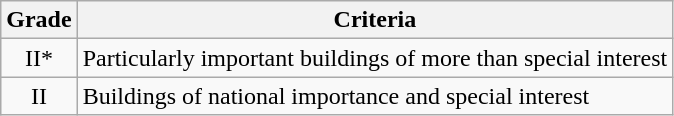<table class="wikitable">
<tr>
<th>Grade</th>
<th>Criteria</th>
</tr>
<tr>
<td align="center" >II*</td>
<td>Particularly important buildings of more than special interest</td>
</tr>
<tr>
<td align="center" >II</td>
<td>Buildings of national importance and special interest</td>
</tr>
</table>
